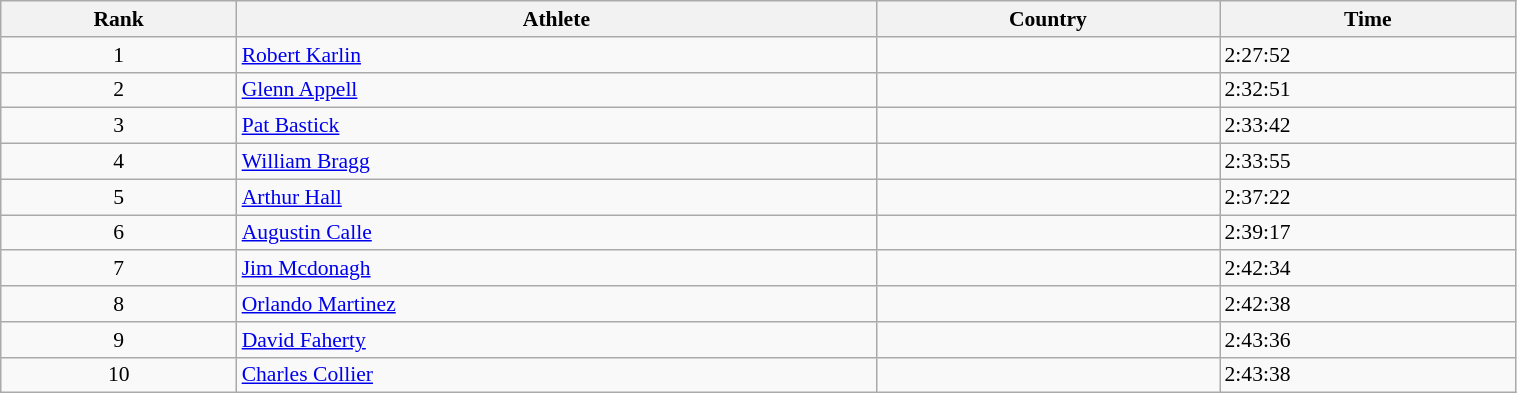<table class="wikitable" width=80% style="font-size:90%; text-align:left;">
<tr>
<th>Rank</th>
<th>Athlete</th>
<th>Country</th>
<th>Time</th>
</tr>
<tr>
<td style="text-align:center">1</td>
<td><a href='#'>Robert Karlin</a></td>
<td></td>
<td>2:27:52</td>
</tr>
<tr>
<td style="text-align:center">2</td>
<td><a href='#'>Glenn Appell</a></td>
<td></td>
<td>2:32:51</td>
</tr>
<tr>
<td style="text-align:center">3</td>
<td><a href='#'>Pat Bastick</a></td>
<td></td>
<td>2:33:42</td>
</tr>
<tr>
<td style="text-align:center">4</td>
<td><a href='#'>William Bragg</a></td>
<td></td>
<td>2:33:55</td>
</tr>
<tr>
<td style="text-align:center">5</td>
<td><a href='#'>Arthur Hall</a></td>
<td></td>
<td>2:37:22</td>
</tr>
<tr>
<td style="text-align:center">6</td>
<td><a href='#'>Augustin Calle</a></td>
<td></td>
<td>2:39:17</td>
</tr>
<tr>
<td style="text-align:center">7</td>
<td><a href='#'>Jim Mcdonagh</a></td>
<td></td>
<td>2:42:34</td>
</tr>
<tr>
<td style="text-align:center">8</td>
<td><a href='#'>Orlando Martinez</a></td>
<td></td>
<td>2:42:38</td>
</tr>
<tr>
<td style="text-align:center">9</td>
<td><a href='#'>David Faherty</a></td>
<td></td>
<td>2:43:36</td>
</tr>
<tr>
<td style="text-align:center">10</td>
<td><a href='#'>Charles Collier</a></td>
<td></td>
<td>2:43:38</td>
</tr>
</table>
